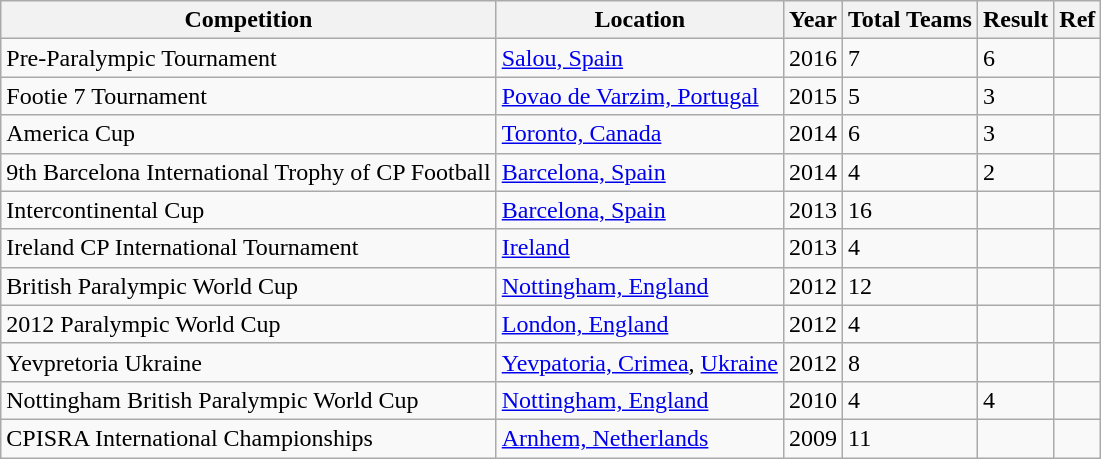<table class="wikitable">
<tr>
<th>Competition</th>
<th>Location</th>
<th>Year</th>
<th>Total Teams</th>
<th>Result</th>
<th>Ref</th>
</tr>
<tr>
<td>Pre-Paralympic Tournament</td>
<td><a href='#'>Salou, Spain</a></td>
<td>2016</td>
<td>7</td>
<td>6</td>
<td></td>
</tr>
<tr>
<td>Footie 7 Tournament</td>
<td><a href='#'>Povao de Varzim, Portugal</a></td>
<td>2015</td>
<td>5</td>
<td>3</td>
<td></td>
</tr>
<tr>
<td>America Cup</td>
<td><a href='#'>Toronto, Canada</a></td>
<td>2014</td>
<td>6</td>
<td>3</td>
<td></td>
</tr>
<tr>
<td>9th  Barcelona International Trophy of CP Football</td>
<td><a href='#'>Barcelona, Spain</a></td>
<td>2014</td>
<td>4</td>
<td>2</td>
<td></td>
</tr>
<tr>
<td>Intercontinental Cup</td>
<td><a href='#'>Barcelona, Spain</a></td>
<td>2013</td>
<td>16</td>
<td></td>
<td></td>
</tr>
<tr>
<td>Ireland CP International Tournament</td>
<td><a href='#'>Ireland</a></td>
<td>2013</td>
<td>4</td>
<td></td>
<td></td>
</tr>
<tr>
<td>British Paralympic World Cup</td>
<td><a href='#'>Nottingham, England</a></td>
<td>2012</td>
<td>12</td>
<td></td>
<td></td>
</tr>
<tr>
<td>2012 Paralympic World Cup</td>
<td><a href='#'>London, England</a></td>
<td>2012</td>
<td>4</td>
<td></td>
<td></td>
</tr>
<tr>
<td>Yevpretoria Ukraine</td>
<td><a href='#'>Yevpatoria, Crimea</a>, <a href='#'>Ukraine</a></td>
<td>2012</td>
<td>8</td>
<td></td>
<td></td>
</tr>
<tr>
<td>Nottingham British Paralympic World Cup</td>
<td><a href='#'>Nottingham, England</a></td>
<td>2010</td>
<td>4</td>
<td>4</td>
<td></td>
</tr>
<tr>
<td>CPISRA International Championships</td>
<td><a href='#'>Arnhem, Netherlands</a></td>
<td>2009</td>
<td>11</td>
<td></td>
<td></td>
</tr>
</table>
